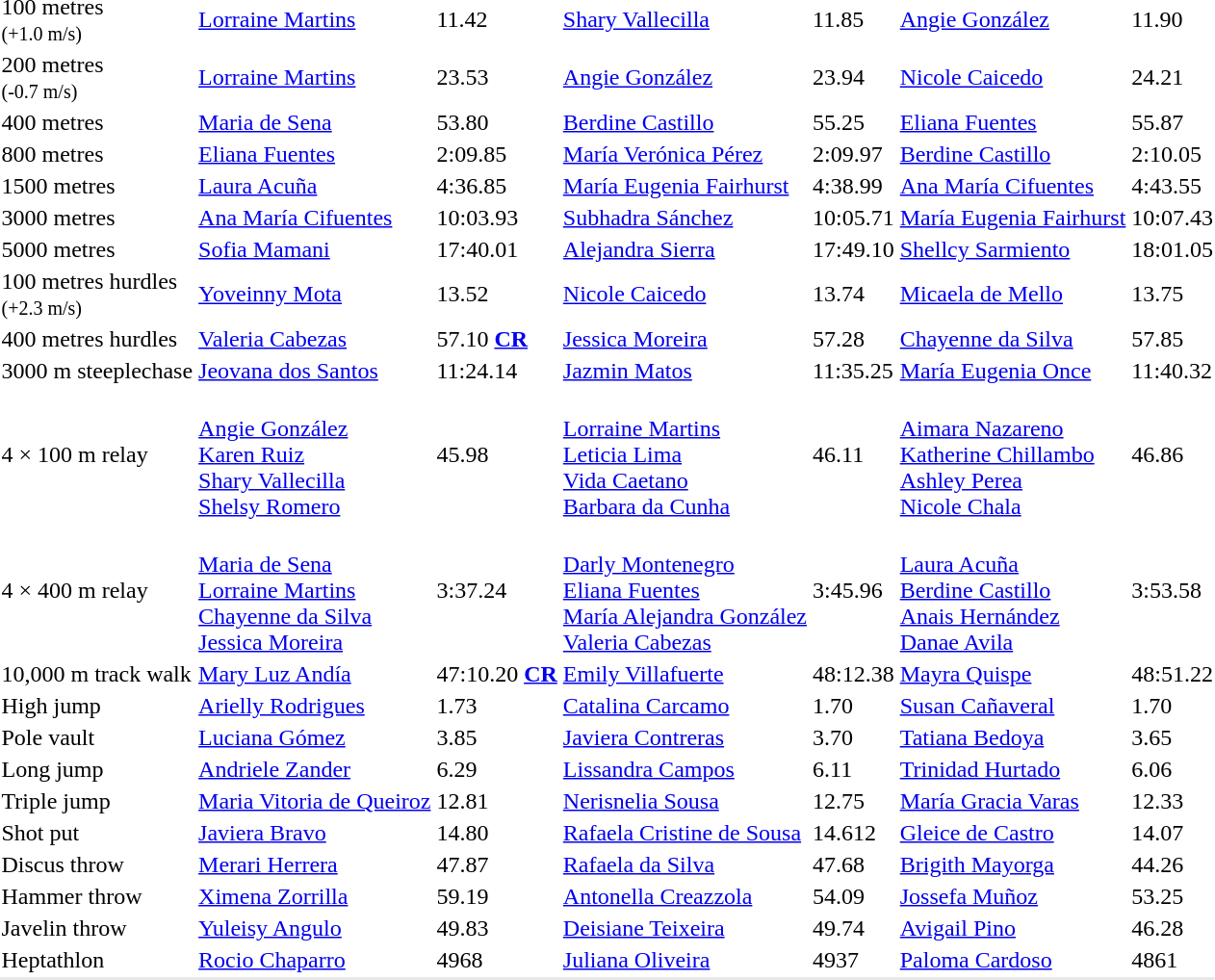<table>
<tr>
<td>100 metres<br><small>(+1.0 m/s)</small></td>
<td><a href='#'>Lorraine Martins</a><br></td>
<td>11.42</td>
<td><a href='#'>Shary Vallecilla</a><br></td>
<td>11.85</td>
<td><a href='#'>Angie González</a><br></td>
<td>11.90</td>
</tr>
<tr>
<td>200 metres<br><small>(-0.7 m/s)</small></td>
<td><a href='#'>Lorraine Martins</a><br></td>
<td>23.53</td>
<td><a href='#'>Angie González</a><br></td>
<td>23.94</td>
<td><a href='#'>Nicole Caicedo</a><br></td>
<td>24.21</td>
</tr>
<tr>
<td>400 metres</td>
<td><a href='#'>Maria de Sena</a><br></td>
<td>53.80</td>
<td><a href='#'>Berdine Castillo</a><br></td>
<td>55.25</td>
<td><a href='#'>Eliana Fuentes</a><br></td>
<td>55.87</td>
</tr>
<tr>
<td>800 metres</td>
<td><a href='#'>Eliana Fuentes</a><br></td>
<td>2:09.85</td>
<td><a href='#'>María Verónica Pérez</a><br></td>
<td>2:09.97</td>
<td><a href='#'>Berdine Castillo</a><br></td>
<td>2:10.05</td>
</tr>
<tr>
<td>1500 metres</td>
<td><a href='#'>Laura Acuña</a><br></td>
<td>4:36.85</td>
<td><a href='#'>María Eugenia Fairhurst</a><br></td>
<td>4:38.99</td>
<td><a href='#'>Ana María Cifuentes</a><br></td>
<td>4:43.55</td>
</tr>
<tr>
<td>3000 metres</td>
<td><a href='#'>Ana María Cifuentes</a><br></td>
<td>10:03.93</td>
<td><a href='#'>Subhadra Sánchez</a><br></td>
<td>10:05.71</td>
<td><a href='#'>María Eugenia Fairhurst</a><br></td>
<td>10:07.43</td>
</tr>
<tr>
<td>5000 metres</td>
<td><a href='#'>Sofia Mamani</a><br></td>
<td>17:40.01</td>
<td><a href='#'>Alejandra Sierra</a><br></td>
<td>17:49.10</td>
<td><a href='#'>Shellcy Sarmiento</a><br></td>
<td>18:01.05</td>
</tr>
<tr>
<td>100 metres hurdles<br><small>(+2.3 m/s)</small></td>
<td><a href='#'>Yoveinny Mota</a><br></td>
<td>13.52</td>
<td><a href='#'>Nicole Caicedo</a><br></td>
<td>13.74</td>
<td><a href='#'>Micaela de Mello</a><br></td>
<td>13.75</td>
</tr>
<tr>
<td>400 metres hurdles</td>
<td><a href='#'>Valeria Cabezas</a><br></td>
<td>57.10 <strong><a href='#'>CR</a></strong></td>
<td><a href='#'>Jessica Moreira</a><br></td>
<td>57.28</td>
<td><a href='#'>Chayenne da Silva</a><br></td>
<td>57.85</td>
</tr>
<tr>
<td>3000 m steeplechase</td>
<td><a href='#'>Jeovana dos Santos</a><br></td>
<td>11:24.14</td>
<td><a href='#'>Jazmin Matos</a><br></td>
<td>11:35.25</td>
<td><a href='#'>María Eugenia Once</a><br></td>
<td>11:40.32</td>
</tr>
<tr>
<td>4 × 100 m relay</td>
<td><br><a href='#'>Angie González</a><br><a href='#'>Karen Ruiz</a><br><a href='#'>Shary Vallecilla</a><br><a href='#'>Shelsy Romero</a></td>
<td>45.98</td>
<td><br><a href='#'>Lorraine Martins</a><br><a href='#'>Leticia Lima</a><br><a href='#'>Vida Caetano</a><br><a href='#'>Barbara da Cunha</a></td>
<td>46.11</td>
<td><br><a href='#'>Aimara Nazareno</a><br><a href='#'>Katherine Chillambo</a><br><a href='#'>Ashley Perea</a><br><a href='#'>Nicole Chala</a></td>
<td>46.86</td>
</tr>
<tr>
<td>4 × 400 m relay</td>
<td><br><a href='#'>Maria de Sena</a><br><a href='#'>Lorraine Martins</a><br><a href='#'>Chayenne da Silva</a><br><a href='#'>Jessica Moreira</a></td>
<td>3:37.24</td>
<td><br><a href='#'>Darly Montenegro</a><br><a href='#'>Eliana Fuentes</a><br><a href='#'>María Alejandra González</a><br><a href='#'>Valeria Cabezas</a></td>
<td>3:45.96</td>
<td><br><a href='#'>Laura Acuña</a><br><a href='#'>Berdine Castillo</a><br><a href='#'>Anais Hernández</a><br><a href='#'>Danae Avila</a></td>
<td>3:53.58</td>
</tr>
<tr>
<td>10,000 m track walk</td>
<td><a href='#'>Mary Luz Andía</a><br></td>
<td>47:10.20 <strong><a href='#'>CR</a></strong></td>
<td><a href='#'>Emily Villafuerte</a><br></td>
<td>48:12.38</td>
<td><a href='#'>Mayra Quispe</a><br></td>
<td>48:51.22</td>
</tr>
<tr>
<td>High jump</td>
<td><a href='#'>Arielly Rodrigues</a><br></td>
<td>1.73</td>
<td><a href='#'>Catalina Carcamo</a><br></td>
<td>1.70</td>
<td><a href='#'>Susan Cañaveral</a><br></td>
<td>1.70</td>
</tr>
<tr>
<td>Pole vault</td>
<td><a href='#'>Luciana Gómez</a><br></td>
<td>3.85</td>
<td><a href='#'>Javiera Contreras</a><br></td>
<td>3.70</td>
<td><a href='#'>Tatiana Bedoya</a><br></td>
<td>3.65</td>
</tr>
<tr>
<td>Long jump</td>
<td><a href='#'>Andriele Zander</a><br></td>
<td>6.29</td>
<td><a href='#'>Lissandra Campos</a><br></td>
<td>6.11</td>
<td><a href='#'>Trinidad Hurtado</a><br></td>
<td>6.06</td>
</tr>
<tr>
<td>Triple jump</td>
<td><a href='#'>Maria Vitoria de Queiroz</a><br></td>
<td>12.81</td>
<td><a href='#'>Nerisnelia Sousa</a><br></td>
<td>12.75</td>
<td><a href='#'>María Gracia Varas</a><br></td>
<td>12.33</td>
</tr>
<tr>
<td>Shot put</td>
<td><a href='#'>Javiera Bravo</a><br></td>
<td>14.80</td>
<td><a href='#'>Rafaela Cristine de Sousa</a><br></td>
<td>14.612</td>
<td><a href='#'>Gleice de Castro</a><br></td>
<td>14.07</td>
</tr>
<tr>
<td>Discus throw</td>
<td><a href='#'>Merari Herrera</a><br></td>
<td>47.87</td>
<td><a href='#'>Rafaela da Silva</a><br></td>
<td>47.68</td>
<td><a href='#'>Brigith Mayorga</a><br></td>
<td>44.26</td>
</tr>
<tr>
<td>Hammer throw</td>
<td><a href='#'>Ximena Zorrilla</a><br></td>
<td>59.19</td>
<td><a href='#'>Antonella Creazzola</a><br></td>
<td>54.09</td>
<td><a href='#'>Jossefa Muñoz</a><br></td>
<td>53.25</td>
</tr>
<tr>
<td>Javelin throw</td>
<td><a href='#'>Yuleisy Angulo</a><br></td>
<td>49.83</td>
<td><a href='#'>Deisiane Teixeira</a><br></td>
<td>49.74</td>
<td><a href='#'>Avigail Pino</a><br></td>
<td>46.28</td>
</tr>
<tr>
<td>Heptathlon</td>
<td><a href='#'>Rocio Chaparro</a><br></td>
<td>4968</td>
<td><a href='#'>Juliana Oliveira</a><br></td>
<td>4937</td>
<td><a href='#'>Paloma Cardoso</a><br></td>
<td>4861</td>
</tr>
<tr bgcolor= e8e8e8>
<td colspan=7></td>
</tr>
</table>
